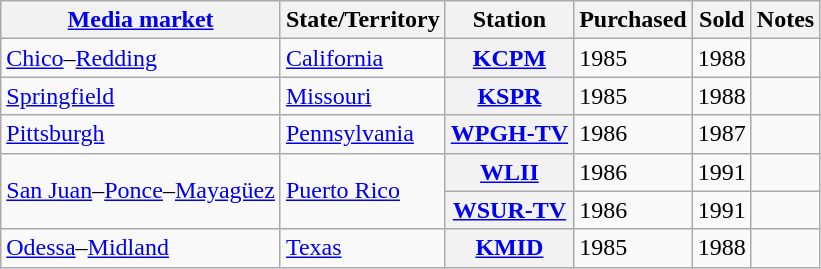<table class="wikitable sortable">
<tr>
<th scope="col"><a href='#'>Media market</a></th>
<th scope="col">State/Territory</th>
<th scope="col">Station</th>
<th scope="col">Purchased</th>
<th scope="col">Sold</th>
<th scope="col" class="unsortable">Notes</th>
</tr>
<tr>
<td><a href='#'>Chico</a>–<a href='#'>Redding</a></td>
<td><a href='#'>California</a></td>
<th scope="row"><a href='#'>KCPM</a></th>
<td>1985</td>
<td>1988</td>
<td></td>
</tr>
<tr>
<td><a href='#'>Springfield</a></td>
<td><a href='#'>Missouri</a></td>
<th scope="row"><a href='#'>KSPR</a></th>
<td>1985</td>
<td>1988</td>
<td></td>
</tr>
<tr>
<td><a href='#'>Pittsburgh</a></td>
<td><a href='#'>Pennsylvania</a></td>
<th scope="row"><a href='#'>WPGH-TV</a></th>
<td>1986</td>
<td>1987</td>
<td></td>
</tr>
<tr>
<td rowspan="2"><a href='#'>San Juan</a>–<a href='#'>Ponce</a>–<a href='#'>Mayagüez</a></td>
<td rowspan="2"><a href='#'>Puerto Rico</a></td>
<th scope="row"><a href='#'>WLII</a></th>
<td>1986</td>
<td>1991</td>
<td></td>
</tr>
<tr>
<th scope="row"><a href='#'>WSUR-TV</a></th>
<td>1986</td>
<td>1991</td>
<td></td>
</tr>
<tr>
<td><a href='#'>Odessa</a>–<a href='#'>Midland</a></td>
<td><a href='#'>Texas</a></td>
<th scope="row"><a href='#'>KMID</a></th>
<td>1985</td>
<td>1988</td>
<td></td>
</tr>
</table>
